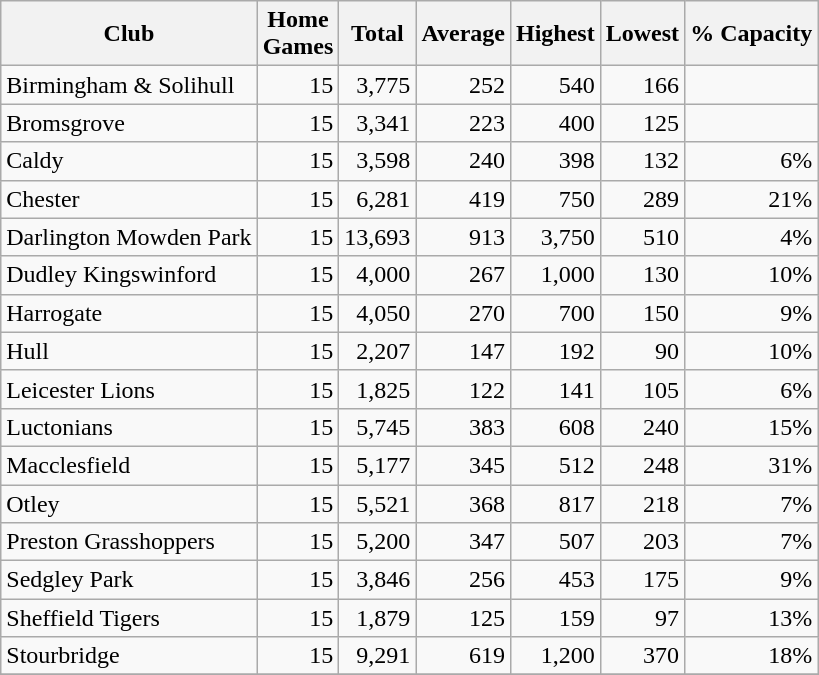<table class="wikitable sortable" style="text-align:right">
<tr>
<th>Club</th>
<th>Home<br>Games</th>
<th>Total</th>
<th>Average</th>
<th>Highest</th>
<th>Lowest</th>
<th>% Capacity</th>
</tr>
<tr>
<td style="text-align:left">Birmingham & Solihull</td>
<td>15</td>
<td>3,775</td>
<td>252</td>
<td>540</td>
<td>166</td>
<td></td>
</tr>
<tr>
<td style="text-align:left">Bromsgrove</td>
<td>15</td>
<td>3,341</td>
<td>223</td>
<td>400</td>
<td>125</td>
<td></td>
</tr>
<tr>
<td style="text-align:left">Caldy</td>
<td>15</td>
<td>3,598</td>
<td>240</td>
<td>398</td>
<td>132</td>
<td>6%</td>
</tr>
<tr>
<td style="text-align:left">Chester</td>
<td>15</td>
<td>6,281</td>
<td>419</td>
<td>750</td>
<td>289</td>
<td>21%</td>
</tr>
<tr>
<td style="text-align:left">Darlington Mowden Park</td>
<td>15</td>
<td>13,693</td>
<td>913</td>
<td>3,750</td>
<td>510</td>
<td>4%</td>
</tr>
<tr>
<td style="text-align:left">Dudley Kingswinford</td>
<td>15</td>
<td>4,000</td>
<td>267</td>
<td>1,000</td>
<td>130</td>
<td>10%</td>
</tr>
<tr>
<td style="text-align:left">Harrogate</td>
<td>15</td>
<td>4,050</td>
<td>270</td>
<td>700</td>
<td>150</td>
<td>9%</td>
</tr>
<tr>
<td style="text-align:left">Hull</td>
<td>15</td>
<td>2,207</td>
<td>147</td>
<td>192</td>
<td>90</td>
<td>10%</td>
</tr>
<tr>
<td style="text-align:left">Leicester Lions</td>
<td>15</td>
<td>1,825</td>
<td>122</td>
<td>141</td>
<td>105</td>
<td>6%</td>
</tr>
<tr>
<td style="text-align:left">Luctonians</td>
<td>15</td>
<td>5,745</td>
<td>383</td>
<td>608</td>
<td>240</td>
<td>15%</td>
</tr>
<tr>
<td style="text-align:left">Macclesfield</td>
<td>15</td>
<td>5,177</td>
<td>345</td>
<td>512</td>
<td>248</td>
<td>31%</td>
</tr>
<tr>
<td style="text-align:left">Otley</td>
<td>15</td>
<td>5,521</td>
<td>368</td>
<td>817</td>
<td>218</td>
<td>7%</td>
</tr>
<tr>
<td style="text-align:left">Preston Grasshoppers</td>
<td>15</td>
<td>5,200</td>
<td>347</td>
<td>507</td>
<td>203</td>
<td>7%</td>
</tr>
<tr>
<td style="text-align:left">Sedgley Park</td>
<td>15</td>
<td>3,846</td>
<td>256</td>
<td>453</td>
<td>175</td>
<td>9%</td>
</tr>
<tr>
<td style="text-align:left">Sheffield Tigers</td>
<td>15</td>
<td>1,879</td>
<td>125</td>
<td>159</td>
<td>97</td>
<td>13%</td>
</tr>
<tr>
<td style="text-align:left">Stourbridge</td>
<td>15</td>
<td>9,291</td>
<td>619</td>
<td>1,200</td>
<td>370</td>
<td>18%</td>
</tr>
<tr>
</tr>
</table>
